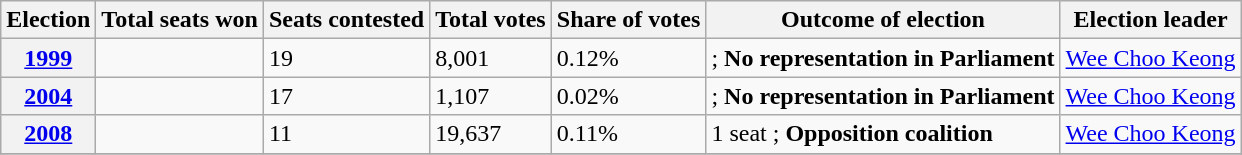<table class="wikitable">
<tr>
<th>Election</th>
<th>Total seats won</th>
<th>Seats contested</th>
<th>Total votes</th>
<th>Share of votes</th>
<th>Outcome of election</th>
<th>Election leader</th>
</tr>
<tr>
<th><a href='#'>1999</a></th>
<td></td>
<td>19</td>
<td>8,001</td>
<td>0.12%</td>
<td>; <strong>No representation in Parliament</strong></td>
<td><a href='#'>Wee Choo Keong</a></td>
</tr>
<tr>
<th><a href='#'>2004</a></th>
<td></td>
<td>17</td>
<td>1,107</td>
<td>0.02%</td>
<td>; <strong>No representation in Parliament</strong></td>
<td><a href='#'>Wee Choo Keong</a></td>
</tr>
<tr>
<th><a href='#'>2008</a></th>
<td></td>
<td>11</td>
<td>19,637</td>
<td>0.11%</td>
<td> 1 seat ; <strong>Opposition coalition</strong> <br> </td>
<td><a href='#'>Wee Choo Keong</a></td>
</tr>
<tr>
</tr>
</table>
